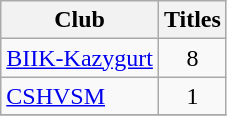<table class="wikitable" style="text-align:left;">
<tr>
<th>Club</th>
<th>Titles</th>
</tr>
<tr>
<td><a href='#'>BIIK-Kazygurt</a></td>
<td align="center">8</td>
</tr>
<tr>
<td><a href='#'>CSHVSM</a></td>
<td align="center">1</td>
</tr>
<tr>
</tr>
</table>
